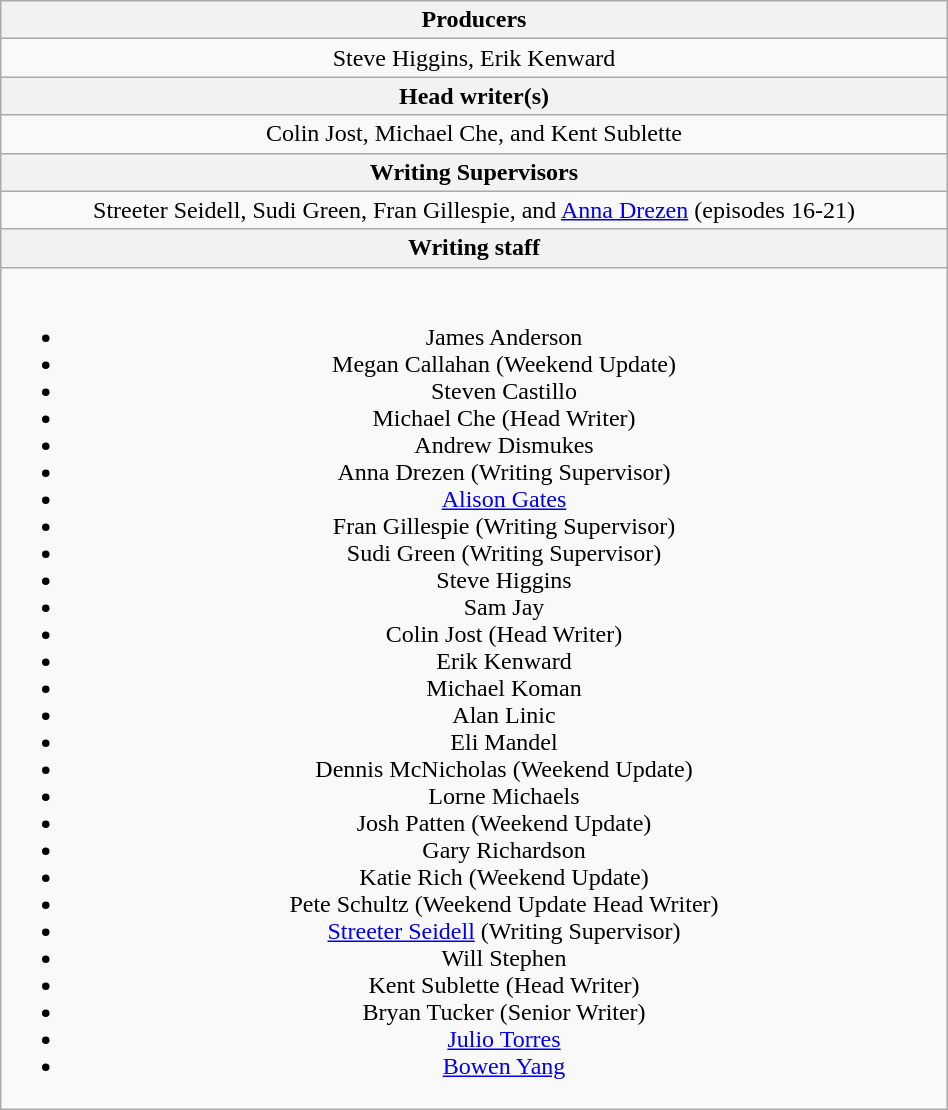<table class="wikitable plainrowheaders"  style="text-align:center; width:50%;">
<tr>
<th><strong>Producers</strong></th>
</tr>
<tr>
<td>Steve Higgins, Erik Kenward</td>
</tr>
<tr>
<th><strong>Head writer(s)</strong></th>
</tr>
<tr>
<td>Colin Jost, Michael Che, and Kent Sublette</td>
</tr>
<tr>
<th><strong>Writing Supervisors</strong></th>
</tr>
<tr>
<td>Streeter Seidell, Sudi Green, Fran Gillespie, and <a href='#'>Anna Drezen</a> (episodes 16-21)</td>
</tr>
<tr>
<th><strong>Writing staff</strong> </th>
</tr>
<tr>
<td><br><ul><li>James Anderson</li><li>Megan Callahan (Weekend Update)</li><li>Steven Castillo</li><li>Michael Che (Head Writer)</li><li>Andrew Dismukes</li><li>Anna Drezen (Writing Supervisor)</li><li><a href='#'>Alison Gates</a></li><li>Fran Gillespie (Writing Supervisor)</li><li>Sudi Green (Writing Supervisor)</li><li>Steve Higgins</li><li>Sam Jay</li><li>Colin Jost (Head Writer)</li><li>Erik Kenward</li><li>Michael Koman</li><li>Alan Linic</li><li>Eli Mandel</li><li>Dennis McNicholas (Weekend Update)</li><li>Lorne Michaels</li><li>Josh Patten (Weekend Update)</li><li>Gary Richardson</li><li>Katie Rich (Weekend Update)</li><li>Pete Schultz (Weekend Update Head Writer)</li><li><a href='#'>Streeter Seidell</a> (Writing Supervisor)</li><li>Will Stephen</li><li>Kent Sublette (Head Writer)</li><li>Bryan Tucker (Senior Writer)</li><li><a href='#'>Julio Torres</a></li><li><a href='#'>Bowen Yang</a></li></ul></td>
</tr>
</table>
